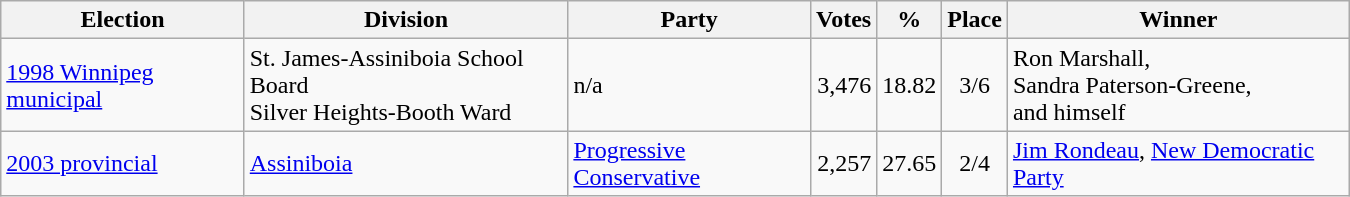<table class="wikitable" width="900">
<tr>
<th align="left">Election</th>
<th align="left">Division</th>
<th align="left">Party</th>
<th align="right">Votes</th>
<th align="right">%</th>
<th align="center">Place</th>
<th align="center">Winner</th>
</tr>
<tr>
<td align="left"><a href='#'>1998 Winnipeg municipal</a></td>
<td align="left">St. James-Assiniboia School Board<br>Silver Heights-Booth Ward</td>
<td align="left">n/a</td>
<td align="right">3,476</td>
<td align="right">18.82</td>
<td align="center">3/6</td>
<td align="left">Ron Marshall,<br>Sandra Paterson-Greene,<br>and himself</td>
</tr>
<tr>
<td align="left"><a href='#'>2003 provincial</a></td>
<td align="left"><a href='#'>Assiniboia</a></td>
<td align="left"><a href='#'>Progressive Conservative</a></td>
<td align="right">2,257</td>
<td align="right">27.65</td>
<td align="center">2/4</td>
<td align="left"><a href='#'>Jim Rondeau</a>, <a href='#'>New Democratic Party</a></td>
</tr>
</table>
